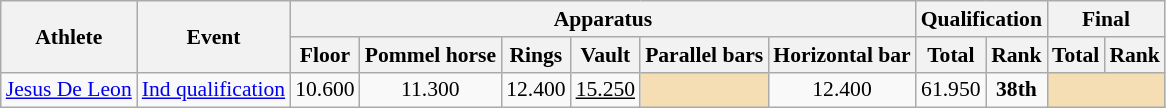<table class="wikitable" style="font-size:90%">
<tr>
<th rowspan="2">Athlete</th>
<th rowspan="2">Event</th>
<th colspan = "6">Apparatus</th>
<th colspan = "2">Qualification</th>
<th colspan = "2">Final</th>
</tr>
<tr>
<th>Floor</th>
<th>Pommel horse</th>
<th>Rings</th>
<th>Vault</th>
<th>Parallel bars</th>
<th>Horizontal bar</th>
<th>Total</th>
<th>Rank</th>
<th>Total</th>
<th>Rank</th>
</tr>
<tr>
<td><a href='#'>Jesus De Leon</a></td>
<td><a href='#'>Ind qualification</a></td>
<td align=center>10.600</td>
<td align=center>11.300</td>
<td align=center>12.400</td>
<td align=center><u>15.250</u></td>
<td align=center bgcolor=wheat></td>
<td align=center>12.400</td>
<td align=center>61.950</td>
<td align=center><strong>38th</strong></td>
<td align=center bgcolor=wheat colspan=2></td>
</tr>
</table>
